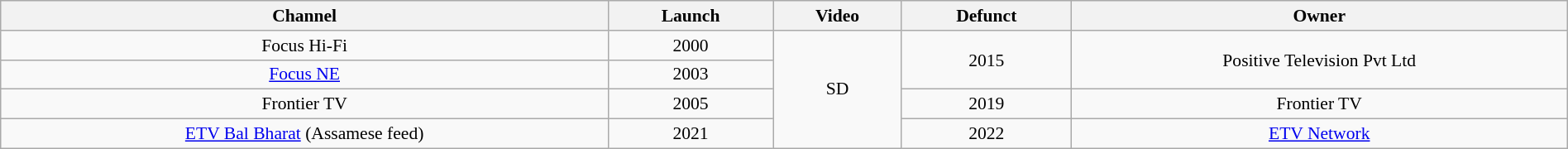<table class="wikitable sortable" style="border-collapse:collapse; font-size: 90%; text-align:center" width="100%">
<tr>
<th>Channel</th>
<th>Launch</th>
<th>Video</th>
<th>Defunct</th>
<th>Owner</th>
</tr>
<tr>
<td>Focus Hi-Fi</td>
<td>2000</td>
<td rowspan="5">SD</td>
<td rowspan="2">2015</td>
<td rowspan="2">Positive Television Pvt Ltd</td>
</tr>
<tr>
<td><a href='#'>Focus NE</a></td>
<td>2003</td>
</tr>
<tr>
<td>Frontier TV</td>
<td>2005</td>
<td>2019</td>
<td>Frontier TV</td>
</tr>
<tr>
<td><a href='#'>ETV Bal Bharat</a> (Assamese feed)</td>
<td>2021</td>
<td>2022</td>
<td><a href='#'>ETV Network</a></td>
</tr>
</table>
